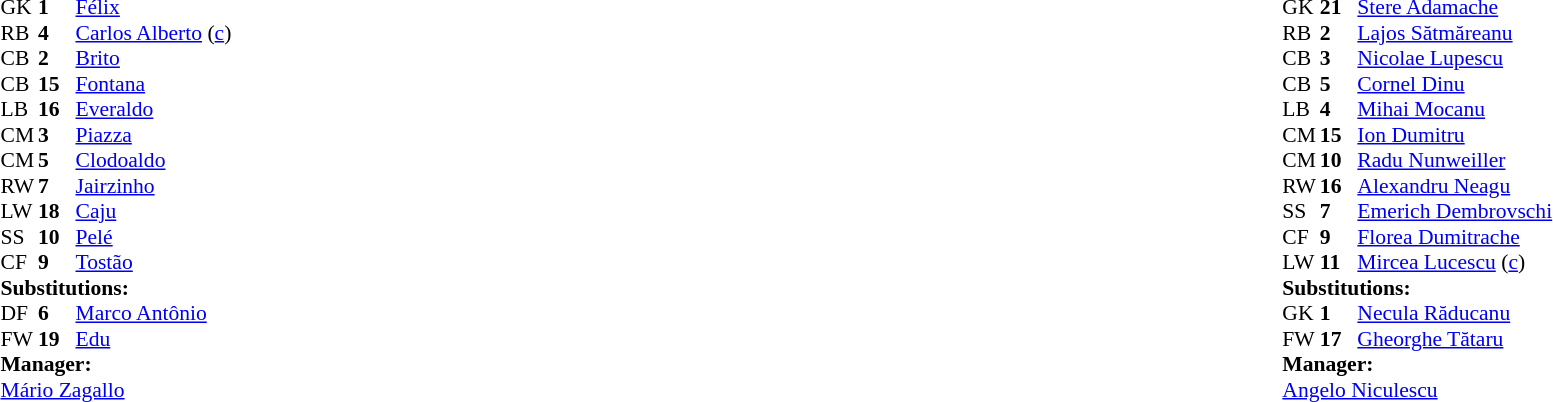<table width="100%">
<tr>
<td valign="top" width="50%"><br><table style="font-size: 90%" cellspacing="0" cellpadding="0">
<tr>
<td colspan="4"></td>
</tr>
<tr>
<th width="25"></th>
<th width="25"></th>
</tr>
<tr>
<td>GK</td>
<td><strong>1</strong></td>
<td><a href='#'>Félix</a></td>
</tr>
<tr>
<td>RB</td>
<td><strong>4</strong></td>
<td><a href='#'>Carlos Alberto</a> (<a href='#'>c</a>)</td>
</tr>
<tr>
<td>CB</td>
<td><strong>2</strong></td>
<td><a href='#'>Brito</a></td>
</tr>
<tr>
<td>CB</td>
<td><strong>15</strong></td>
<td><a href='#'>Fontana</a></td>
</tr>
<tr>
<td>LB</td>
<td><strong>16</strong></td>
<td><a href='#'>Everaldo</a></td>
<td></td>
<td></td>
</tr>
<tr>
<td>CM</td>
<td><strong>3</strong></td>
<td><a href='#'>Piazza</a></td>
</tr>
<tr>
<td>CM</td>
<td><strong>5</strong></td>
<td><a href='#'>Clodoaldo</a></td>
<td></td>
<td></td>
</tr>
<tr>
<td>RW</td>
<td><strong>7</strong></td>
<td><a href='#'>Jairzinho</a></td>
</tr>
<tr>
<td>LW</td>
<td><strong>18</strong></td>
<td><a href='#'>Caju</a></td>
</tr>
<tr>
<td>SS</td>
<td><strong>10</strong></td>
<td><a href='#'>Pelé</a></td>
</tr>
<tr>
<td>CF</td>
<td><strong>9</strong></td>
<td><a href='#'>Tostão</a></td>
</tr>
<tr>
<td colspan=3><strong>Substitutions:</strong></td>
</tr>
<tr>
<td>DF</td>
<td><strong>6</strong></td>
<td><a href='#'>Marco Antônio</a></td>
<td></td>
<td></td>
</tr>
<tr>
<td>FW</td>
<td><strong>19</strong></td>
<td><a href='#'>Edu</a></td>
<td></td>
<td></td>
</tr>
<tr>
<td colspan=3><strong>Manager:</strong></td>
</tr>
<tr>
<td colspan="4"><a href='#'>Mário Zagallo</a></td>
</tr>
</table>
</td>
<td valign="top" width="50%"><br><table style="font-size: 90%" cellspacing="0" cellpadding="0" align=center>
<tr>
<td colspan="4"></td>
</tr>
<tr>
<th width="25"></th>
<th width="25"></th>
</tr>
<tr>
<td>GK</td>
<td><strong>21</strong></td>
<td><a href='#'>Stere Adamache</a></td>
<td></td>
<td></td>
</tr>
<tr>
<td>RB</td>
<td><strong>2</strong></td>
<td><a href='#'>Lajos Sătmăreanu</a></td>
</tr>
<tr>
<td>CB</td>
<td><strong>3</strong></td>
<td><a href='#'>Nicolae Lupescu</a></td>
</tr>
<tr>
<td>CB</td>
<td><strong>5</strong></td>
<td><a href='#'>Cornel Dinu</a></td>
</tr>
<tr>
<td>LB</td>
<td><strong>4</strong></td>
<td><a href='#'>Mihai Mocanu</a></td>
<td></td>
</tr>
<tr>
<td>CM</td>
<td><strong>15</strong></td>
<td><a href='#'>Ion Dumitru</a></td>
<td></td>
</tr>
<tr>
<td>CM</td>
<td><strong>10</strong></td>
<td><a href='#'>Radu Nunweiller</a></td>
</tr>
<tr>
<td>RW</td>
<td><strong>16</strong></td>
<td><a href='#'>Alexandru Neagu</a></td>
</tr>
<tr>
<td>SS</td>
<td><strong>7</strong></td>
<td><a href='#'>Emerich Dembrovschi</a></td>
</tr>
<tr>
<td>CF</td>
<td><strong>9</strong></td>
<td><a href='#'>Florea Dumitrache</a></td>
<td></td>
<td></td>
</tr>
<tr>
<td>LW</td>
<td><strong>11</strong></td>
<td><a href='#'>Mircea Lucescu</a> (<a href='#'>c</a>)</td>
</tr>
<tr>
<td colspan=3><strong>Substitutions:</strong></td>
</tr>
<tr>
<td>GK</td>
<td><strong>1</strong></td>
<td><a href='#'>Necula Răducanu</a></td>
<td></td>
<td></td>
</tr>
<tr>
<td>FW</td>
<td><strong>17</strong></td>
<td><a href='#'>Gheorghe Tătaru</a></td>
<td></td>
<td></td>
</tr>
<tr>
<td colspan=3><strong>Manager:</strong></td>
</tr>
<tr>
<td colspan="4"><a href='#'>Angelo Niculescu</a></td>
</tr>
</table>
</td>
</tr>
</table>
